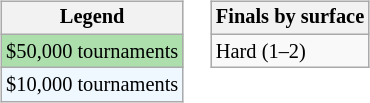<table>
<tr valign=top>
<td><br><table class=wikitable style="font-size:85%">
<tr>
<th>Legend</th>
</tr>
<tr style="background:#addfad;">
<td>$50,000 tournaments</td>
</tr>
<tr style="background:#f0f8ff;">
<td>$10,000 tournaments</td>
</tr>
</table>
</td>
<td><br><table class=wikitable style="font-size:85%">
<tr>
<th>Finals by surface</th>
</tr>
<tr>
<td>Hard (1–2)</td>
</tr>
</table>
</td>
</tr>
</table>
